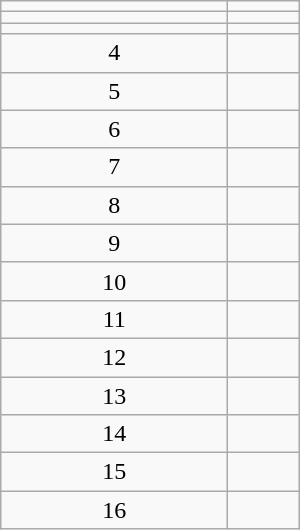<table class="wikitable" width="200px">
<tr>
<td style="text-align:center;"></td>
<td style="white-space:nowrap;"></td>
</tr>
<tr>
<td style="text-align:center;"></td>
<td></td>
</tr>
<tr>
<td style="text-align:center;"></td>
<td></td>
</tr>
<tr>
<td style="text-align:center;">4</td>
<td></td>
</tr>
<tr>
<td style="text-align:center;">5</td>
<td></td>
</tr>
<tr>
<td style="text-align:center;">6</td>
<td></td>
</tr>
<tr>
<td style="text-align:center;">7</td>
<td></td>
</tr>
<tr>
<td style="text-align:center;">8</td>
<td></td>
</tr>
<tr>
<td style="text-align:center;">9</td>
<td></td>
</tr>
<tr>
<td style="text-align:center;">10</td>
<td></td>
</tr>
<tr>
<td style="text-align:center;">11</td>
<td></td>
</tr>
<tr>
<td style="text-align:center;">12</td>
<td></td>
</tr>
<tr>
<td style="text-align:center;">13</td>
<td></td>
</tr>
<tr>
<td style="text-align:center;">14</td>
<td></td>
</tr>
<tr>
<td style="text-align:center;">15</td>
<td></td>
</tr>
<tr>
<td style="text-align:center;">16</td>
<td></td>
</tr>
</table>
